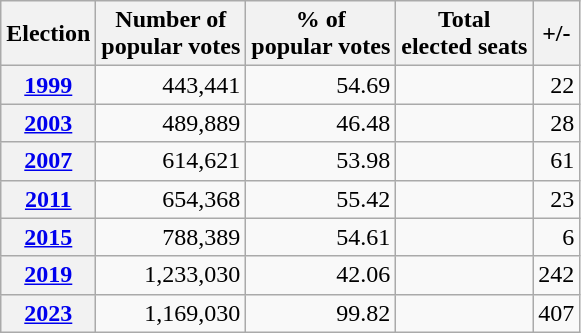<table class="wikitable" style="text-align: right;">
<tr align=center>
<th>Election</th>
<th>Number of<br>popular votes</th>
<th>% of<br>popular votes</th>
<th>Total<br>elected seats</th>
<th>+/-</th>
</tr>
<tr>
<th><a href='#'>1999</a></th>
<td>443,441</td>
<td>54.69</td>
<td></td>
<td>22</td>
</tr>
<tr>
<th><a href='#'>2003</a></th>
<td>489,889</td>
<td>46.48</td>
<td></td>
<td>28</td>
</tr>
<tr>
<th><a href='#'>2007</a></th>
<td>614,621</td>
<td>53.98</td>
<td></td>
<td>61</td>
</tr>
<tr>
<th><a href='#'>2011</a></th>
<td>654,368</td>
<td>55.42</td>
<td></td>
<td>23</td>
</tr>
<tr>
<th><a href='#'>2015</a></th>
<td>788,389</td>
<td>54.61</td>
<td></td>
<td>6</td>
</tr>
<tr>
<th><a href='#'>2019</a></th>
<td>1,233,030</td>
<td>42.06</td>
<td></td>
<td>242</td>
</tr>
<tr>
<th><a href='#'>2023</a></th>
<td>1,169,030</td>
<td>99.82</td>
<td></td>
<td>407</td>
</tr>
</table>
